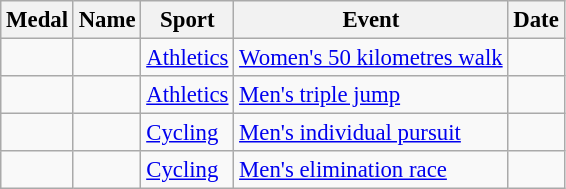<table class="wikitable sortable"  style="font-size:95%">
<tr>
<th>Medal</th>
<th>Name</th>
<th>Sport</th>
<th>Event</th>
<th>Date</th>
</tr>
<tr>
<td></td>
<td></td>
<td><a href='#'>Athletics</a></td>
<td><a href='#'>Women's 50 kilometres walk</a></td>
<td></td>
</tr>
<tr>
<td></td>
<td></td>
<td><a href='#'>Athletics</a></td>
<td><a href='#'>Men's triple jump</a></td>
<td></td>
</tr>
<tr>
<td></td>
<td></td>
<td><a href='#'>Cycling</a></td>
<td><a href='#'>Men's individual pursuit</a></td>
<td></td>
</tr>
<tr>
<td></td>
<td></td>
<td><a href='#'>Cycling</a></td>
<td><a href='#'>Men's elimination race</a></td>
<td></td>
</tr>
</table>
